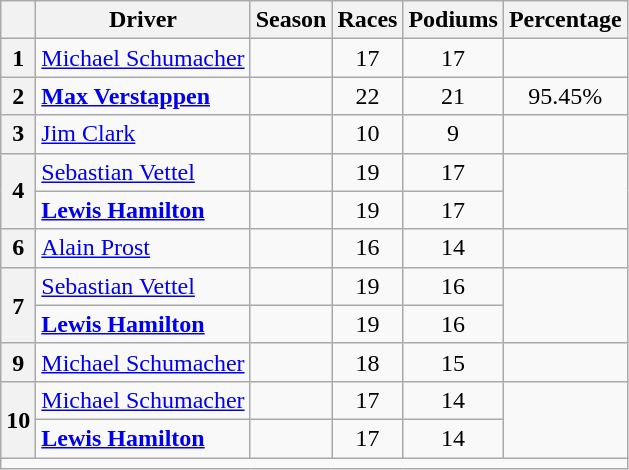<table class="wikitable" style="text-align:center">
<tr>
<th></th>
<th>Driver</th>
<th>Season</th>
<th>Races</th>
<th>Podiums</th>
<th>Percentage</th>
</tr>
<tr>
<th>1</th>
<td align=left> <a href='#'>Michael Schumacher</a></td>
<td></td>
<td>17</td>
<td>17</td>
<td></td>
</tr>
<tr>
<th>2</th>
<td align=left> <strong><a href='#'>Max Verstappen</a></strong></td>
<td></td>
<td>22</td>
<td>21</td>
<td>95.45%</td>
</tr>
<tr>
<th>3</th>
<td align=left> <a href='#'>Jim Clark</a></td>
<td></td>
<td>10</td>
<td>9</td>
<td></td>
</tr>
<tr>
<th rowspan=2>4</th>
<td align=left> <a href='#'>Sebastian Vettel</a></td>
<td></td>
<td>19</td>
<td>17</td>
<td rowspan=2></td>
</tr>
<tr>
<td align=left> <strong><a href='#'>Lewis Hamilton</a></strong></td>
<td></td>
<td>19</td>
<td>17</td>
</tr>
<tr>
<th>6</th>
<td align=left> <a href='#'>Alain Prost</a></td>
<td></td>
<td>16</td>
<td>14</td>
<td></td>
</tr>
<tr>
<th rowspan=2>7</th>
<td align=left> <a href='#'>Sebastian Vettel</a></td>
<td></td>
<td>19</td>
<td>16</td>
<td rowspan=2></td>
</tr>
<tr>
<td align=left> <strong><a href='#'>Lewis Hamilton</a></strong></td>
<td></td>
<td>19</td>
<td>16</td>
</tr>
<tr>
<th>9</th>
<td align=left> <a href='#'>Michael Schumacher</a></td>
<td></td>
<td>18</td>
<td>15</td>
<td></td>
</tr>
<tr>
<th rowspan=2>10</th>
<td align=left> <a href='#'>Michael Schumacher</a></td>
<td></td>
<td>17</td>
<td>14</td>
<td rowspan=2></td>
</tr>
<tr>
<td align=left> <strong><a href='#'>Lewis Hamilton</a></strong></td>
<td></td>
<td>17</td>
<td>14</td>
</tr>
<tr align=center>
<td colspan=6></td>
</tr>
</table>
